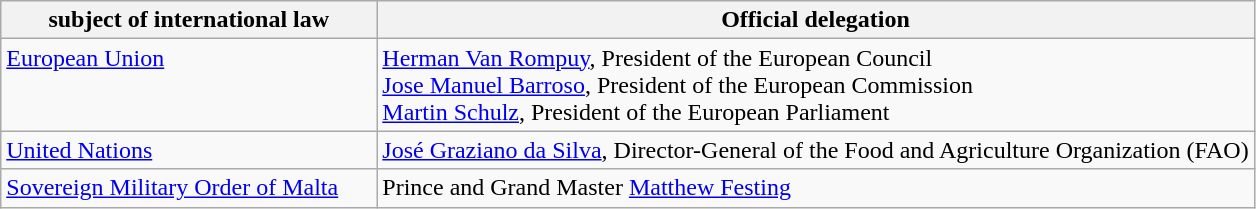<table class="wikitable">
<tr>
<th style="width:30%;">subject of international law</th>
<th style="width:70%;">Official delegation</th>
</tr>
<tr valign="top">
<td><a href='#'>European Union</a></td>
<td><a href='#'>Herman Van Rompuy</a>, President of the European Council<br><a href='#'>Jose Manuel Barroso</a>, President of the European Commission<br><a href='#'>Martin Schulz</a>, President of the European Parliament</td>
</tr>
<tr valign="top">
<td><a href='#'>United Nations</a></td>
<td><a href='#'>José Graziano da Silva</a>, Director-General of the Food and Agriculture Organization (FAO)</td>
</tr>
<tr valign="top">
<td><a href='#'>Sovereign Military Order of Malta</a></td>
<td>Prince and Grand Master <a href='#'>Matthew Festing</a></td>
</tr>
</table>
